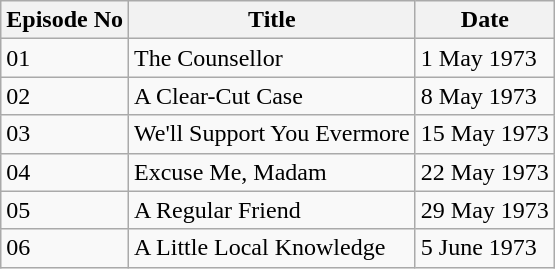<table class="wikitable">
<tr>
<th>Episode No</th>
<th>Title</th>
<th>Date</th>
</tr>
<tr>
<td>01</td>
<td>The Counsellor</td>
<td>1 May 1973</td>
</tr>
<tr>
<td>02</td>
<td>A Clear-Cut Case</td>
<td>8 May 1973</td>
</tr>
<tr>
<td>03</td>
<td>We'll Support You Evermore</td>
<td>15 May 1973</td>
</tr>
<tr>
<td>04</td>
<td>Excuse Me, Madam</td>
<td>22 May 1973</td>
</tr>
<tr>
<td>05</td>
<td>A Regular Friend</td>
<td>29 May 1973</td>
</tr>
<tr>
<td>06</td>
<td>A Little Local Knowledge</td>
<td>5 June 1973</td>
</tr>
</table>
